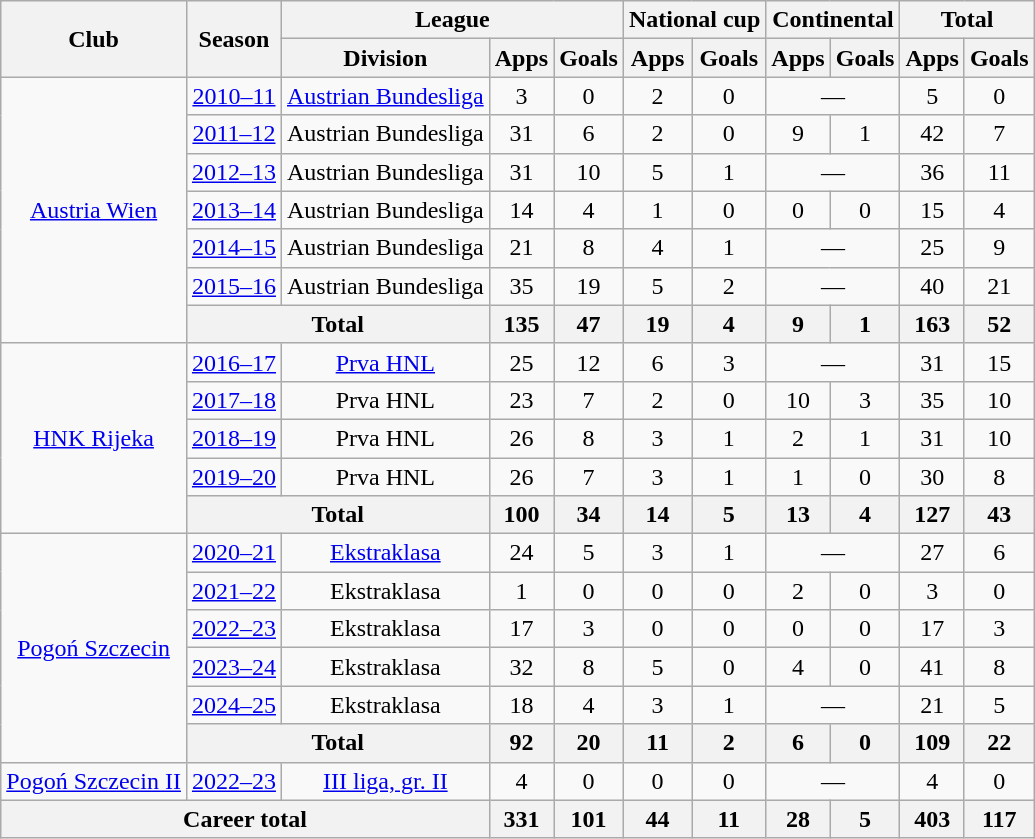<table class="wikitable" style="text-align:center">
<tr>
<th rowspan="2">Club</th>
<th rowspan="2">Season</th>
<th colspan="3">League</th>
<th colspan="2">National cup</th>
<th colspan="2">Continental</th>
<th colspan="2">Total</th>
</tr>
<tr>
<th>Division</th>
<th>Apps</th>
<th>Goals</th>
<th>Apps</th>
<th>Goals</th>
<th>Apps</th>
<th>Goals</th>
<th>Apps</th>
<th>Goals</th>
</tr>
<tr>
<td rowspan="7"><a href='#'>Austria Wien</a></td>
<td><a href='#'>2010–11</a></td>
<td><a href='#'>Austrian Bundesliga</a></td>
<td>3</td>
<td>0</td>
<td>2</td>
<td>0</td>
<td colspan="2">—</td>
<td>5</td>
<td>0</td>
</tr>
<tr>
<td><a href='#'>2011–12</a></td>
<td>Austrian Bundesliga</td>
<td>31</td>
<td>6</td>
<td>2</td>
<td>0</td>
<td>9</td>
<td>1</td>
<td>42</td>
<td>7</td>
</tr>
<tr>
<td><a href='#'>2012–13</a></td>
<td>Austrian Bundesliga</td>
<td>31</td>
<td>10</td>
<td>5</td>
<td>1</td>
<td colspan="2">—</td>
<td>36</td>
<td>11</td>
</tr>
<tr>
<td><a href='#'>2013–14</a></td>
<td>Austrian Bundesliga</td>
<td>14</td>
<td>4</td>
<td>1</td>
<td>0</td>
<td>0</td>
<td>0</td>
<td>15</td>
<td>4</td>
</tr>
<tr>
<td><a href='#'>2014–15</a></td>
<td>Austrian Bundesliga</td>
<td>21</td>
<td>8</td>
<td>4</td>
<td>1</td>
<td colspan="2">—</td>
<td>25</td>
<td>9</td>
</tr>
<tr>
<td><a href='#'>2015–16</a></td>
<td>Austrian Bundesliga</td>
<td>35</td>
<td>19</td>
<td>5</td>
<td>2</td>
<td colspan="2">—</td>
<td>40</td>
<td>21</td>
</tr>
<tr>
<th colspan="2">Total</th>
<th>135</th>
<th>47</th>
<th>19</th>
<th>4</th>
<th>9</th>
<th>1</th>
<th>163</th>
<th>52</th>
</tr>
<tr>
<td rowspan="5"><a href='#'>HNK Rijeka</a></td>
<td><a href='#'>2016–17</a></td>
<td><a href='#'>Prva HNL</a></td>
<td>25</td>
<td>12</td>
<td>6</td>
<td>3</td>
<td colspan="2">—</td>
<td>31</td>
<td>15</td>
</tr>
<tr>
<td><a href='#'>2017–18</a></td>
<td>Prva HNL</td>
<td>23</td>
<td>7</td>
<td>2</td>
<td>0</td>
<td>10</td>
<td>3</td>
<td>35</td>
<td>10</td>
</tr>
<tr>
<td><a href='#'>2018–19</a></td>
<td>Prva HNL</td>
<td>26</td>
<td>8</td>
<td>3</td>
<td>1</td>
<td>2</td>
<td>1</td>
<td>31</td>
<td>10</td>
</tr>
<tr>
<td><a href='#'>2019–20</a></td>
<td>Prva HNL</td>
<td>26</td>
<td>7</td>
<td>3</td>
<td>1</td>
<td>1</td>
<td>0</td>
<td>30</td>
<td>8</td>
</tr>
<tr>
<th colspan="2">Total</th>
<th>100</th>
<th>34</th>
<th>14</th>
<th>5</th>
<th>13</th>
<th>4</th>
<th>127</th>
<th>43</th>
</tr>
<tr>
<td rowspan="6"><a href='#'>Pogoń Szczecin</a></td>
<td><a href='#'>2020–21</a></td>
<td><a href='#'>Ekstraklasa</a></td>
<td>24</td>
<td>5</td>
<td>3</td>
<td>1</td>
<td colspan="2">—</td>
<td>27</td>
<td>6</td>
</tr>
<tr>
<td><a href='#'>2021–22</a></td>
<td>Ekstraklasa</td>
<td>1</td>
<td>0</td>
<td>0</td>
<td>0</td>
<td>2</td>
<td>0</td>
<td>3</td>
<td>0</td>
</tr>
<tr>
<td><a href='#'>2022–23</a></td>
<td>Ekstraklasa</td>
<td>17</td>
<td>3</td>
<td>0</td>
<td>0</td>
<td>0</td>
<td>0</td>
<td>17</td>
<td>3</td>
</tr>
<tr>
<td><a href='#'>2023–24</a></td>
<td>Ekstraklasa</td>
<td>32</td>
<td>8</td>
<td>5</td>
<td>0</td>
<td>4</td>
<td>0</td>
<td>41</td>
<td>8</td>
</tr>
<tr>
<td><a href='#'>2024–25</a></td>
<td>Ekstraklasa</td>
<td>18</td>
<td>4</td>
<td>3</td>
<td>1</td>
<td colspan="2">—</td>
<td>21</td>
<td>5</td>
</tr>
<tr>
<th colspan="2">Total</th>
<th>92</th>
<th>20</th>
<th>11</th>
<th>2</th>
<th>6</th>
<th>0</th>
<th>109</th>
<th>22</th>
</tr>
<tr>
<td><a href='#'>Pogoń Szczecin II</a></td>
<td><a href='#'>2022–23</a></td>
<td><a href='#'>III liga, gr. II</a></td>
<td>4</td>
<td>0</td>
<td>0</td>
<td>0</td>
<td colspan="2">—</td>
<td>4</td>
<td>0</td>
</tr>
<tr>
<th colspan="3">Career total</th>
<th>331</th>
<th>101</th>
<th>44</th>
<th>11</th>
<th>28</th>
<th>5</th>
<th>403</th>
<th>117</th>
</tr>
</table>
